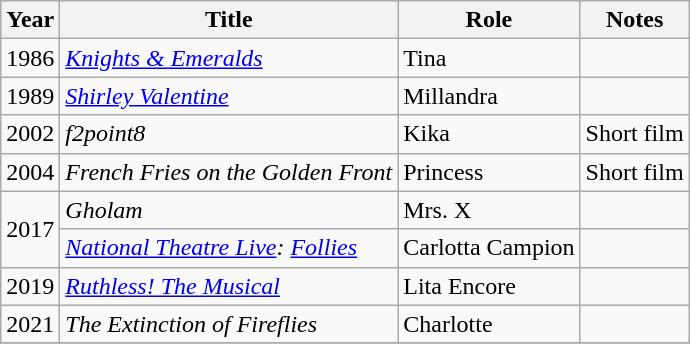<table class="wikitable">
<tr>
<th>Year</th>
<th>Title</th>
<th>Role</th>
<th>Notes</th>
</tr>
<tr>
<td>1986</td>
<td><em><a href='#'>Knights & Emeralds</a></em></td>
<td>Tina</td>
<td></td>
</tr>
<tr>
<td>1989</td>
<td><em><a href='#'>Shirley Valentine</a></em></td>
<td>Millandra</td>
<td></td>
</tr>
<tr>
<td>2002</td>
<td><em>f2point8</em></td>
<td>Kika</td>
<td>Short film</td>
</tr>
<tr>
<td>2004</td>
<td><em>French Fries on the Golden Front</em></td>
<td>Princess</td>
<td>Short film</td>
</tr>
<tr>
<td rowspan="2">2017</td>
<td><em>Gholam</em></td>
<td>Mrs. X</td>
<td></td>
</tr>
<tr>
<td><em><a href='#'>National Theatre Live</a>: <a href='#'>Follies</a></em></td>
<td>Carlotta Campion</td>
<td></td>
</tr>
<tr>
<td>2019</td>
<td><em><a href='#'>Ruthless! The Musical</a></em></td>
<td>Lita Encore</td>
<td></td>
</tr>
<tr>
<td>2021</td>
<td><em>The Extinction of Fireflies</em></td>
<td>Charlotte</td>
<td></td>
</tr>
<tr>
</tr>
</table>
